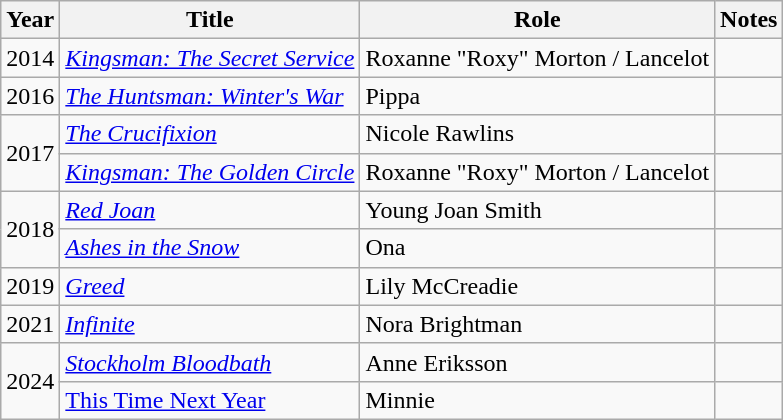<table class="wikitable sortable">
<tr>
<th scope="col">Year</th>
<th scope="col">Title</th>
<th scope="col">Role</th>
<th scope="col" class="unsortable">Notes</th>
</tr>
<tr>
<td>2014</td>
<td><em><a href='#'>Kingsman: The Secret Service</a></em></td>
<td>Roxanne "Roxy" Morton / Lancelot</td>
<td></td>
</tr>
<tr>
<td>2016</td>
<td><em><a href='#'>The Huntsman: Winter's War</a></em></td>
<td>Pippa</td>
<td></td>
</tr>
<tr>
<td rowspan=2>2017</td>
<td><em><a href='#'>The Crucifixion</a></em></td>
<td>Nicole Rawlins</td>
<td></td>
</tr>
<tr>
<td><em><a href='#'>Kingsman: The Golden Circle</a></em></td>
<td>Roxanne "Roxy" Morton / Lancelot</td>
<td></td>
</tr>
<tr>
<td rowspan=2>2018</td>
<td><em><a href='#'>Red Joan</a></em></td>
<td>Young Joan Smith</td>
<td></td>
</tr>
<tr>
<td><em><a href='#'>Ashes in the Snow</a></em></td>
<td>Ona</td>
<td></td>
</tr>
<tr>
<td>2019</td>
<td><em><a href='#'>Greed</a></em></td>
<td>Lily McCreadie</td>
<td></td>
</tr>
<tr>
<td>2021</td>
<td><em><a href='#'>Infinite</a></em></td>
<td>Nora Brightman</td>
<td></td>
</tr>
<tr>
<td rowspan=2>2024</td>
<td><em><a href='#'>Stockholm Bloodbath</a></td>
<td>Anne Eriksson</td>
<td></td>
</tr>
<tr>
<td></em><a href='#'>This Time Next Year</a><em></td>
<td>Minnie</td>
<td></td>
</tr>
</table>
